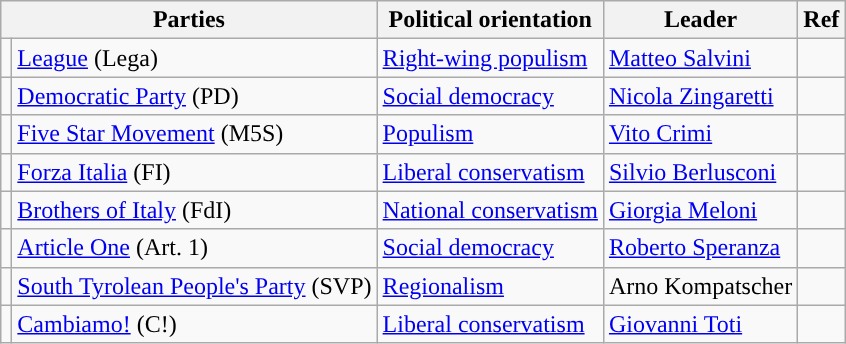<table class="wikitable">
<tr>
<th colspan=2>Parties</th>
<th>Political orientation</th>
<th>Leader</th>
<th>Ref</th>
</tr>
<tr>
<td style="background-color: "></td>
<td><a href='#'>League</a> (Lega)</td>
<td><a href='#'>Right-wing populism</a></td>
<td><a href='#'>Matteo Salvini</a></td>
<td></td>
</tr>
<tr>
<td style="background-color: "></td>
<td><a href='#'>Democratic Party</a> (PD)</td>
<td><a href='#'>Social democracy</a></td>
<td><a href='#'>Nicola Zingaretti</a></td>
<td></td>
</tr>
<tr>
<td style="background-color:"></td>
<td><a href='#'>Five Star Movement</a> (M5S)</td>
<td><a href='#'>Populism</a></td>
<td><a href='#'>Vito Crimi</a></td>
<td></td>
</tr>
<tr>
<td style="background-color:"></td>
<td><a href='#'>Forza Italia</a> (FI)</td>
<td><a href='#'>Liberal conservatism</a></td>
<td><a href='#'>Silvio Berlusconi</a></td>
<td></td>
</tr>
<tr>
<td style="background-color:"></td>
<td><a href='#'>Brothers of Italy</a> (FdI)</td>
<td><a href='#'>National conservatism</a></td>
<td><a href='#'>Giorgia Meloni</a></td>
<td></td>
</tr>
<tr>
<td Style="background:"></td>
<td><a href='#'>Article One</a> (Art. 1)</td>
<td><a href='#'>Social democracy</a></td>
<td><a href='#'>Roberto Speranza</a></td>
<td></td>
</tr>
<tr>
<td style="background-color:"></td>
<td><a href='#'>South Tyrolean People's Party</a> (SVP)</td>
<td><a href='#'>Regionalism</a></td>
<td>Arno Kompatscher</td>
<td></td>
</tr>
<tr>
<td Style="background:"></td>
<td><a href='#'>Cambiamo!</a> (C!)</td>
<td><a href='#'>Liberal conservatism</a></td>
<td><a href='#'>Giovanni Toti</a></td>
<td></td>
</tr>
</table>
